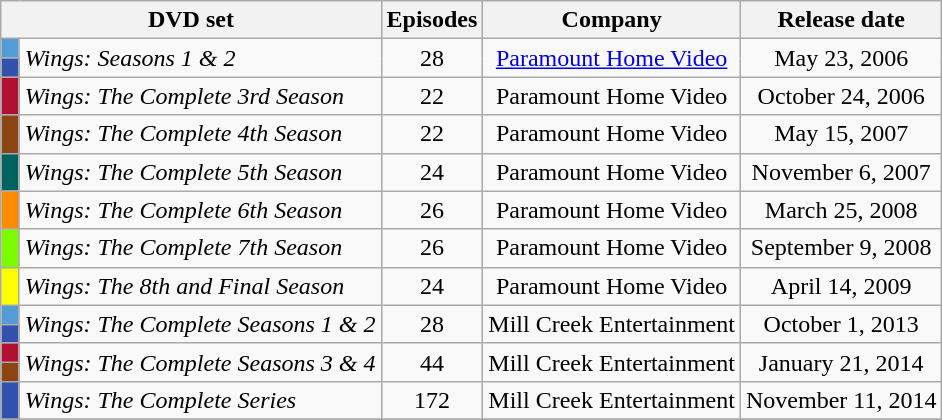<table class=wikitable style="text-align:center">
<tr>
<th colspan=2>DVD set</th>
<th>Episodes</th>
<th>Company</th>
<th>Release date</th>
</tr>
<tr>
<td style="width:5px; background:#549CD7"></td>
<td rowspan=2 align="left"><em>Wings: Seasons 1 & 2</em></td>
<td rowspan=2>28</td>
<td rowspan=2><a href='#'>Paramount Home Video</a></td>
<td rowspan=2>May 23, 2006</td>
</tr>
<tr>
<td bgcolor="3251AE"></td>
</tr>
<tr>
<td bgcolor="B11030"></td>
<td align="left"><em>Wings: The Complete 3rd Season</em></td>
<td>22</td>
<td>Paramount Home Video</td>
<td>October 24, 2006</td>
</tr>
<tr>
<td bgcolor="8B4513"></td>
<td align="left"><em>Wings: The Complete 4th Season</em></td>
<td>22</td>
<td>Paramount Home Video</td>
<td>May 15, 2007</td>
</tr>
<tr>
<td bgcolor="006161"></td>
<td align="left"><em>Wings: The Complete 5th Season</em></td>
<td>24</td>
<td>Paramount Home Video</td>
<td>November 6, 2007</td>
</tr>
<tr>
<td bgcolor="FF8C00"></td>
<td align="left"><em>Wings: The Complete 6th Season</em></td>
<td>26</td>
<td>Paramount Home Video</td>
<td>March 25, 2008</td>
</tr>
<tr>
<td bgcolor="7CFC00"></td>
<td align="left"><em>Wings: The Complete 7th Season</em></td>
<td>26</td>
<td>Paramount Home Video</td>
<td>September 9, 2008</td>
</tr>
<tr>
<td bgcolor="FFFF00"></td>
<td align="left"><em>Wings: The 8th and Final Season</em></td>
<td>24</td>
<td>Paramount Home Video</td>
<td>April 14, 2009</td>
</tr>
<tr>
<td bgcolor="549CD7"></td>
<td rowspan=2 align="left"><em>Wings: The Complete Seasons 1 & 2</em></td>
<td rowspan=2>28</td>
<td rowspan=2>Mill Creek Entertainment</td>
<td rowspan=2>October 1, 2013</td>
</tr>
<tr>
<td bgcolor="3251AE"></td>
</tr>
<tr>
<td bgcolor="B11030"></td>
<td rowspan=2 align="left"><em>Wings: The Complete Seasons 3 & 4</em></td>
<td rowspan=2>44</td>
<td rowspan=2>Mill Creek Entertainment</td>
<td rowspan=2>January 21, 2014</td>
</tr>
<tr>
<td bgcolor="8B4513"></td>
</tr>
<tr>
<td bgcolor="3251AE"></td>
<td align="left"><em>Wings: The Complete Series</em></td>
<td>172</td>
<td>Mill Creek Entertainment</td>
<td>November 11, 2014</td>
</tr>
<tr>
</tr>
</table>
